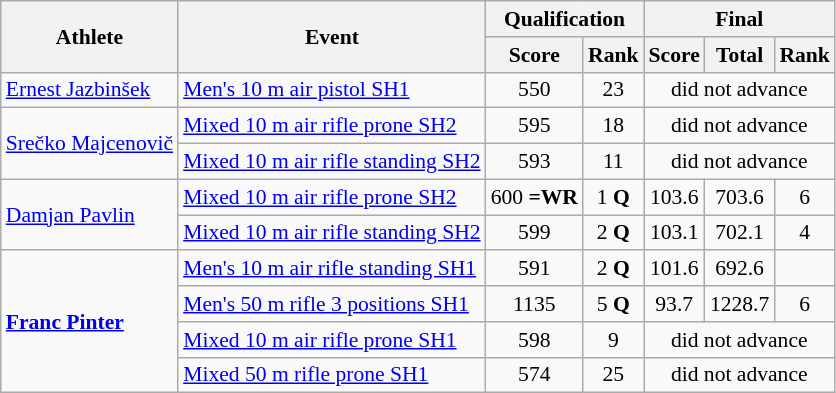<table class=wikitable style="font-size:90%">
<tr>
<th rowspan="2">Athlete</th>
<th rowspan="2">Event</th>
<th colspan="2">Qualification</th>
<th colspan="3">Final</th>
</tr>
<tr>
<th>Score</th>
<th>Rank</th>
<th>Score</th>
<th>Total</th>
<th>Rank</th>
</tr>
<tr>
<td><a href='#'>Ernest Jazbinšek</a></td>
<td><a href='#'>Men's 10 m air pistol SH1</a></td>
<td align=center>550</td>
<td align=center>23</td>
<td align=center colspan="3">did not advance</td>
</tr>
<tr>
<td rowspan="2"><a href='#'>Srečko Majcenovič</a></td>
<td><a href='#'>Mixed 10 m air rifle prone SH2</a></td>
<td align=center>595</td>
<td align=center>18</td>
<td align=center colspan="3">did not advance</td>
</tr>
<tr>
<td><a href='#'>Mixed 10 m air rifle standing SH2</a></td>
<td align=center>593</td>
<td align=center>11</td>
<td align=center colspan="3">did not advance</td>
</tr>
<tr>
<td rowspan="2"><a href='#'>Damjan Pavlin</a></td>
<td><a href='#'>Mixed 10 m air rifle prone SH2</a></td>
<td align=center>600 <strong>=WR</strong></td>
<td align=center>1 <strong>Q</strong></td>
<td align=center>103.6</td>
<td align=center>703.6</td>
<td align=center>6</td>
</tr>
<tr>
<td><a href='#'>Mixed 10 m air rifle standing SH2</a></td>
<td align=center>599</td>
<td align=center>2 <strong>Q</strong></td>
<td align=center>103.1</td>
<td align=center>702.1</td>
<td align=center>4</td>
</tr>
<tr>
<td rowspan="4"><strong><a href='#'>Franc Pinter</a></strong></td>
<td><a href='#'>Men's 10 m air rifle standing SH1</a></td>
<td align=center>591</td>
<td align=center>2 <strong>Q</strong></td>
<td align=center>101.6</td>
<td align=center>692.6</td>
<td align=center></td>
</tr>
<tr>
<td><a href='#'>Men's 50 m rifle 3 positions SH1</a></td>
<td align=center>1135</td>
<td align=center>5 <strong>Q</strong></td>
<td align=center>93.7</td>
<td align=center>1228.7</td>
<td align=center>6</td>
</tr>
<tr>
<td><a href='#'>Mixed 10 m air rifle prone SH1</a></td>
<td align=center>598</td>
<td align=center>9</td>
<td align=center colspan="3">did not advance</td>
</tr>
<tr>
<td><a href='#'>Mixed 50 m rifle prone SH1</a></td>
<td align=center>574</td>
<td align=center>25</td>
<td align=center colspan="3">did not advance</td>
</tr>
</table>
